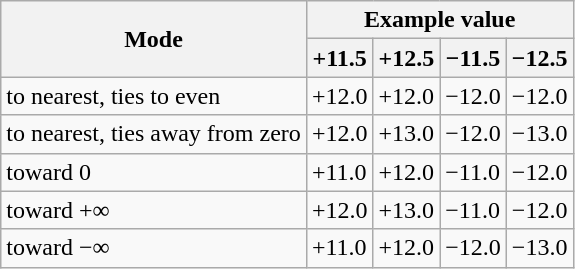<table class="wikitable">
<tr>
<th rowspan=2>Mode</th>
<th colspan=4>Example value</th>
</tr>
<tr>
<th>+11.5</th>
<th>+12.5</th>
<th>−11.5</th>
<th>−12.5</th>
</tr>
<tr>
<td>to nearest, ties to even</td>
<td>+12.0</td>
<td>+12.0</td>
<td>−12.0</td>
<td>−12.0</td>
</tr>
<tr>
<td>to nearest, ties away from zero</td>
<td>+12.0</td>
<td>+13.0</td>
<td>−12.0</td>
<td>−13.0</td>
</tr>
<tr>
<td>toward 0</td>
<td>+11.0</td>
<td>+12.0</td>
<td>−11.0</td>
<td>−12.0</td>
</tr>
<tr>
<td>toward +∞</td>
<td>+12.0</td>
<td>+13.0</td>
<td>−11.0</td>
<td>−12.0</td>
</tr>
<tr>
<td>toward −∞</td>
<td>+11.0</td>
<td>+12.0</td>
<td>−12.0</td>
<td>−13.0</td>
</tr>
</table>
